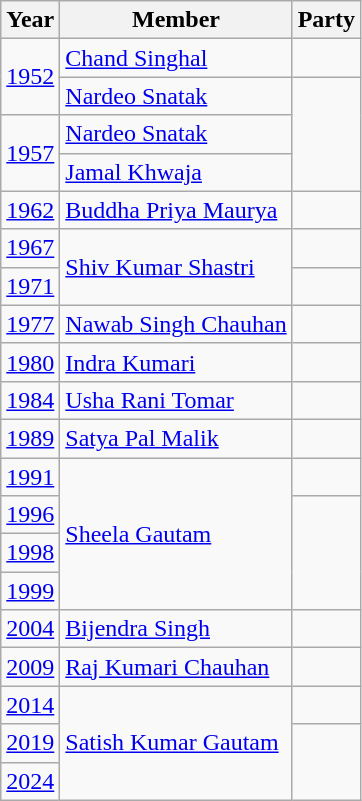<table class="wikitable sortable">
<tr>
<th>Year</th>
<th>Member</th>
<th colspan="2">Party</th>
</tr>
<tr>
<td rowspan="2"><a href='#'>1952</a></td>
<td><a href='#'>Chand Singhal</a></td>
<td></td>
</tr>
<tr>
<td><a href='#'>Nardeo Snatak</a></td>
</tr>
<tr>
<td rowspan="2"><a href='#'>1957</a></td>
<td><a href='#'>Nardeo Snatak</a></td>
</tr>
<tr>
<td><a href='#'>Jamal Khwaja</a></td>
</tr>
<tr>
<td><a href='#'>1962</a></td>
<td><a href='#'>Buddha Priya Maurya</a></td>
<td></td>
</tr>
<tr>
<td><a href='#'>1967</a></td>
<td rowspan="2"><a href='#'>Shiv Kumar Shastri</a></td>
<td></td>
</tr>
<tr>
<td><a href='#'>1971</a></td>
</tr>
<tr>
<td><a href='#'>1977</a></td>
<td><a href='#'>Nawab Singh Chauhan</a></td>
<td></td>
</tr>
<tr>
<td><a href='#'>1980</a></td>
<td><a href='#'>Indra Kumari</a></td>
<td></td>
</tr>
<tr>
<td><a href='#'>1984</a></td>
<td><a href='#'>Usha Rani Tomar</a></td>
<td></td>
</tr>
<tr>
<td><a href='#'>1989</a></td>
<td><a href='#'>Satya Pal Malik</a></td>
<td></td>
</tr>
<tr>
<td><a href='#'>1991</a></td>
<td rowspan="4"><a href='#'>Sheela Gautam</a></td>
<td></td>
</tr>
<tr>
<td><a href='#'>1996</a></td>
</tr>
<tr>
<td><a href='#'>1998</a></td>
</tr>
<tr>
<td><a href='#'>1999</a></td>
</tr>
<tr>
<td><a href='#'>2004</a></td>
<td><a href='#'>Bijendra Singh</a></td>
<td></td>
</tr>
<tr>
<td><a href='#'>2009</a></td>
<td><a href='#'>Raj Kumari Chauhan</a></td>
<td></td>
</tr>
<tr>
<td><a href='#'>2014</a></td>
<td rowspan="3"><a href='#'>Satish Kumar Gautam</a></td>
<td></td>
</tr>
<tr>
<td><a href='#'>2019</a></td>
</tr>
<tr>
<td><a href='#'>2024</a></td>
</tr>
</table>
